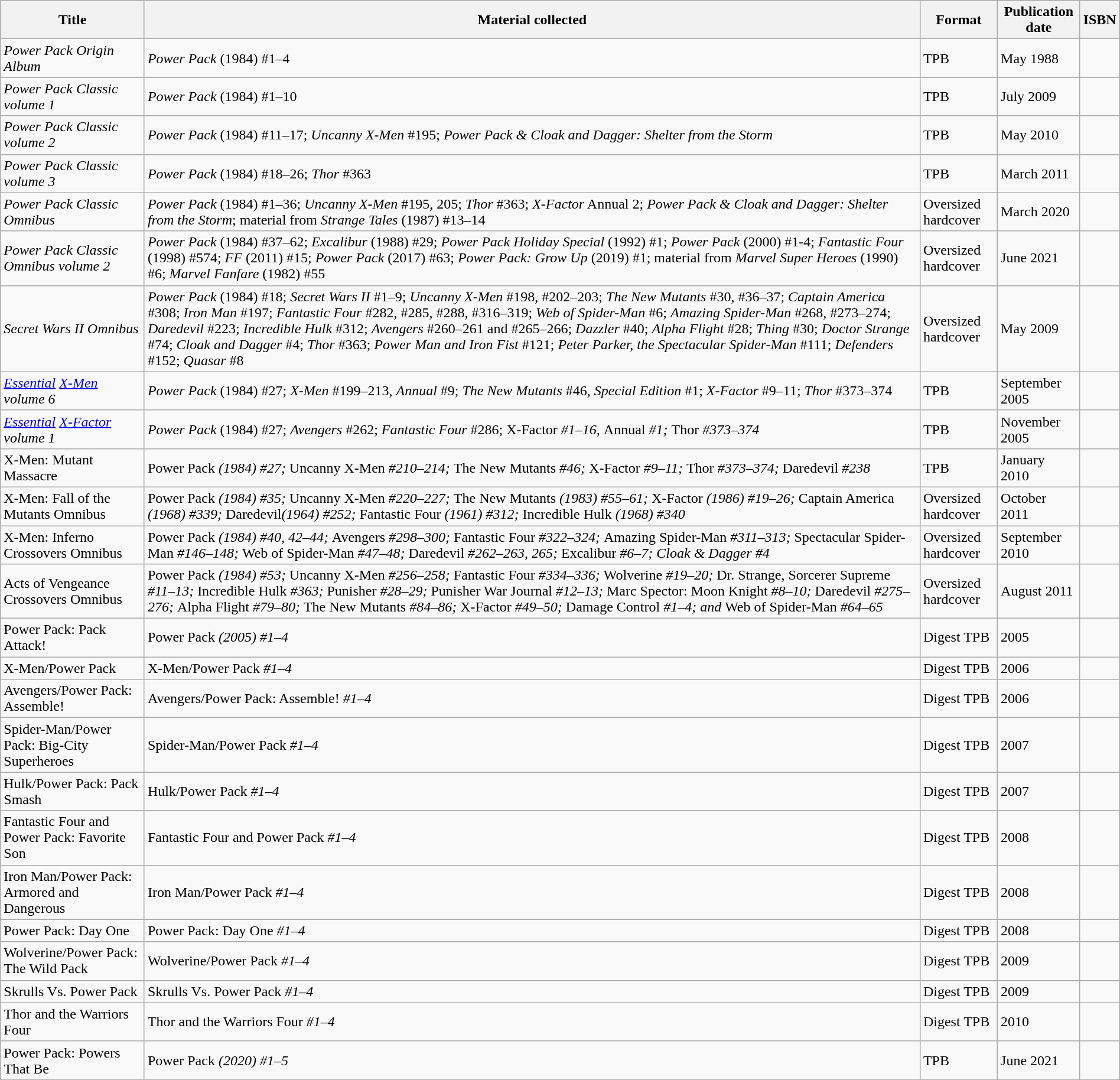<table class="wikitable" style="width:100%;">
<tr>
<th>Title</th>
<th>Material collected</th>
<th>Format</th>
<th>Publication date</th>
<th>ISBN</th>
</tr>
<tr>
<td><em>Power Pack Origin Album</em></td>
<td><em>Power Pack</em> (1984) #1–4</td>
<td>TPB</td>
<td>May 1988</td>
<td></td>
</tr>
<tr>
<td><em>Power Pack Classic volume 1</em></td>
<td><em>Power Pack</em> (1984) #1–10</td>
<td>TPB</td>
<td>July 2009</td>
<td></td>
</tr>
<tr>
<td><em>Power Pack Classic volume 2</em></td>
<td><em>Power Pack</em> (1984) #11–17; <em>Uncanny X-Men</em> #195; <em>Power Pack & Cloak and Dagger: Shelter from the Storm</em></td>
<td>TPB</td>
<td>May 2010</td>
<td></td>
</tr>
<tr>
<td><em>Power Pack Classic volume 3</em></td>
<td><em>Power Pack</em> (1984) #18–26; <em>Thor</em> #363</td>
<td>TPB</td>
<td>March 2011</td>
<td></td>
</tr>
<tr>
<td><em>Power Pack Classic Omnibus</em></td>
<td><em>Power Pack</em> (1984) #1–36; <em>Uncanny X-Men</em> #195, 205; <em>Thor</em> #363; <em>X-Factor</em> Annual 2; <em>Power Pack & Cloak and Dagger: Shelter from the Storm</em>; material from <em>Strange Tales</em> (1987) #13–14</td>
<td>Oversized hardcover</td>
<td>March 2020</td>
<td></td>
</tr>
<tr>
<td><em>Power Pack Classic Omnibus volume 2</em></td>
<td><em>Power Pack</em> (1984) #37–62; <em>Excalibur</em> (1988) #29; <em>Power Pack Holiday Special</em> (1992) #1; <em>Power Pack</em> (2000) #1-4; <em>Fantastic Four</em> (1998) #574; <em>FF</em> (2011) #15; <em>Power Pack</em> (2017) #63; <em>Power Pack: Grow Up</em> (2019) #1; material from <em>Marvel Super Heroes</em> (1990) #6; <em>Marvel Fanfare</em> (1982) #55</td>
<td>Oversized hardcover</td>
<td>June 2021</td>
<td></td>
</tr>
<tr>
<td><em>Secret Wars II Omnibus</em></td>
<td><em>Power Pack</em> (1984) #18; <em>Secret Wars II</em> #1–9; <em>Uncanny X-Men</em> #198, #202–203; <em>The New Mutants</em> #30, #36–37; <em>Captain America</em> #308; <em>Iron Man</em> #197; <em>Fantastic Four</em> #282, #285, #288, #316–319; <em>Web of Spider-Man</em> #6; <em>Amazing Spider-Man</em> #268, #273–274; <em>Daredevil</em> #223; <em>Incredible Hulk</em> #312; <em>Avengers</em> #260–261 and #265–266; <em>Dazzler</em> #40; <em>Alpha Flight</em> #28; <em>Thing</em> #30; <em>Doctor Strange</em> #74; <em>Cloak and Dagger</em> #4; <em>Thor</em> #363; <em>Power Man and Iron Fist</em> #121; <em>Peter Parker, the Spectacular Spider-Man</em> #111; <em>Defenders</em> #152; <em>Quasar</em> #8</td>
<td>Oversized hardcover</td>
<td>May 2009</td>
<td></td>
</tr>
<tr>
<td><em><a href='#'>Essential</a> <a href='#'>X-Men</a> volume 6</em></td>
<td><em>Power Pack</em> (1984) #27; <em>X-Men</em> #199–213, <em>Annual</em> #9; <em>The New Mutants</em> #46, <em>Special Edition</em> #1; <em>X-Factor</em> #9–11; <em>Thor</em> #373–374</td>
<td>TPB</td>
<td>September 2005</td>
<td></td>
</tr>
<tr>
<td><em><a href='#'>Essential</a> <a href='#'>X-Factor</a> volume 1</em></td>
<td><em>Power Pack</em> (1984) #27; <em>Avengers</em> #262; <em>Fantastic Four</em> #286; X-Factor<em> #1–16, </em>Annual<em> #1; </em>Thor<em> #373–374</td>
<td>TPB</td>
<td>November 2005</td>
<td></td>
</tr>
<tr>
<td></em>X-Men: Mutant Massacre<em></td>
<td></em>Power Pack<em> (1984) #27; </em>Uncanny X-Men<em> #210–214; </em>The New Mutants<em> #46; </em>X-Factor<em> #9–11; </em>Thor<em> #373–374; </em>Daredevil<em> #238</td>
<td>TPB</td>
<td>January 2010</td>
<td></td>
</tr>
<tr>
<td></em>X-Men: Fall of the Mutants Omnibus<em></td>
<td></em>Power Pack<em> (1984) #35; </em>Uncanny X-Men<em> #220–227; </em>The New Mutants<em> (1983) #55–61; </em>X-Factor<em> (1986) #19–26; </em>Captain America<em> (1968) #339; </em>Daredevil<em>(1964) #252; </em>Fantastic Four<em> (1961) #312; </em>Incredible Hulk<em> (1968) #340</td>
<td>Oversized hardcover</td>
<td>October 2011</td>
<td></td>
</tr>
<tr>
<td></em>X-Men: Inferno Crossovers Omnibus<em></td>
<td></em>Power Pack<em> (1984) #40, 42–44; </em>Avengers<em> #298–300; </em>Fantastic Four<em> #322–324; </em>Amazing Spider-Man<em> #311–313; </em>Spectacular Spider-Man<em> #146–148; </em>Web of Spider-Man<em> #47–48; </em>Daredevil<em> #262–263, 265; </em>Excalibur<em> #6–7; Cloak & Dagger #4</td>
<td>Oversized hardcover</td>
<td>September 2010</td>
<td></td>
</tr>
<tr>
<td></em>Acts of Vengeance Crossovers Omnibus<em></td>
<td></em>Power Pack<em> (1984) #53; </em>Uncanny X-Men<em> #256–258; </em>Fantastic Four<em> #334–336; </em>Wolverine<em> #19–20; </em>Dr. Strange, Sorcerer Supreme<em> #11–13; </em>Incredible Hulk<em> #363; </em>Punisher<em> #28–29; </em>Punisher War Journal<em> #12–13; </em>Marc Spector: Moon Knight<em> #8–10; </em>Daredevil<em> #275–276; </em>Alpha Flight<em> #79–80; </em>The New Mutants<em> #84–86; </em>X-Factor<em> #49–50; </em>Damage Control<em> #1–4; and </em>Web of Spider-Man<em> #64–65</td>
<td>Oversized hardcover</td>
<td>August 2011</td>
<td></td>
</tr>
<tr>
<td></em>Power Pack: Pack Attack!<em></td>
<td></em>Power Pack<em> (2005) #1–4</td>
<td>Digest TPB</td>
<td>2005</td>
<td></td>
</tr>
<tr>
<td></em>X-Men/Power Pack<em></td>
<td></em>X-Men/Power Pack<em> #1–4</td>
<td>Digest TPB</td>
<td>2006</td>
<td></td>
</tr>
<tr>
<td></em>Avengers/Power Pack: Assemble!<em></td>
<td></em>Avengers/Power Pack: Assemble!<em> #1–4</td>
<td>Digest TPB</td>
<td>2006</td>
<td></td>
</tr>
<tr>
<td></em>Spider-Man/Power Pack: Big-City Superheroes<em></td>
<td></em>Spider-Man/Power Pack<em> #1–4</td>
<td>Digest TPB</td>
<td>2007</td>
<td></td>
</tr>
<tr>
<td></em>Hulk/Power Pack: Pack Smash<em></td>
<td></em>Hulk/Power Pack<em> #1–4</td>
<td>Digest TPB</td>
<td>2007</td>
<td></td>
</tr>
<tr>
<td></em>Fantastic Four and Power Pack: Favorite Son<em></td>
<td></em>Fantastic Four and Power Pack<em> #1–4</td>
<td>Digest TPB</td>
<td>2008</td>
<td></td>
</tr>
<tr>
<td></em>Iron Man/Power Pack: Armored and Dangerous<em></td>
<td></em>Iron Man/Power Pack<em> #1–4</td>
<td>Digest TPB</td>
<td>2008</td>
<td></td>
</tr>
<tr>
<td></em>Power Pack: Day One<em></td>
<td></em>Power Pack: Day One<em> #1–4</td>
<td>Digest TPB</td>
<td>2008</td>
<td></td>
</tr>
<tr>
<td></em>Wolverine/Power Pack: The Wild Pack<em></td>
<td></em>Wolverine/Power Pack<em> #1–4</td>
<td>Digest TPB</td>
<td>2009</td>
<td></td>
</tr>
<tr>
<td></em>Skrulls Vs. Power Pack<em></td>
<td></em>Skrulls Vs. Power Pack<em> #1–4</td>
<td>Digest TPB</td>
<td>2009</td>
<td></td>
</tr>
<tr>
<td></em>Thor and the Warriors Four<em></td>
<td></em>Thor and the Warriors Four<em> #1–4</td>
<td>Digest TPB</td>
<td>2010</td>
<td></td>
</tr>
<tr>
<td></em>Power Pack: Powers That Be<em></td>
<td></em>Power Pack<em> (2020) #1–5</td>
<td>TPB</td>
<td>June 2021</td>
<td></td>
</tr>
</table>
